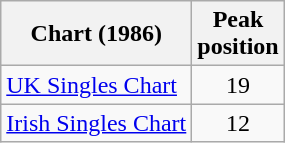<table class="wikitable">
<tr>
<th>Chart (1986)</th>
<th>Peak<br>position</th>
</tr>
<tr>
<td><a href='#'>UK Singles Chart</a></td>
<td style="text-align:center;">19</td>
</tr>
<tr>
<td><a href='#'>Irish Singles Chart</a></td>
<td style="text-align:center;">12</td>
</tr>
</table>
